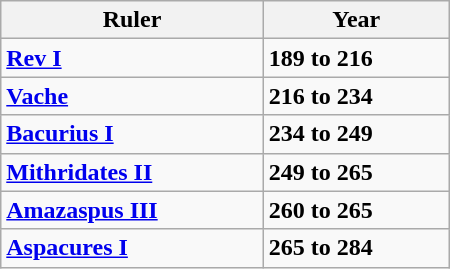<table class="wikitable" width="300" style="margin: 0.5em 0 1em 1em; float:center;clear:right;">
<tr>
<th><strong>Ruler</strong></th>
<th><strong>Year</strong></th>
</tr>
<tr>
<td><strong><a href='#'>Rev I</a></strong></td>
<td><strong>189 to 216</strong></td>
</tr>
<tr>
<td><strong><a href='#'>Vache</a></strong></td>
<td><strong>216 to 234</strong></td>
</tr>
<tr>
<td><strong><a href='#'>Bacurius I</a></strong></td>
<td><strong>234 to 249</strong></td>
</tr>
<tr>
<td><strong><a href='#'>Mithridates II</a></strong></td>
<td><strong>249 to 265</strong></td>
</tr>
<tr>
<td><strong><a href='#'>Amazaspus III</a></strong></td>
<td><strong>260 to 265</strong></td>
</tr>
<tr>
<td><strong><a href='#'>Aspacures I</a></strong></td>
<td><strong>265 to 284</strong></td>
</tr>
</table>
